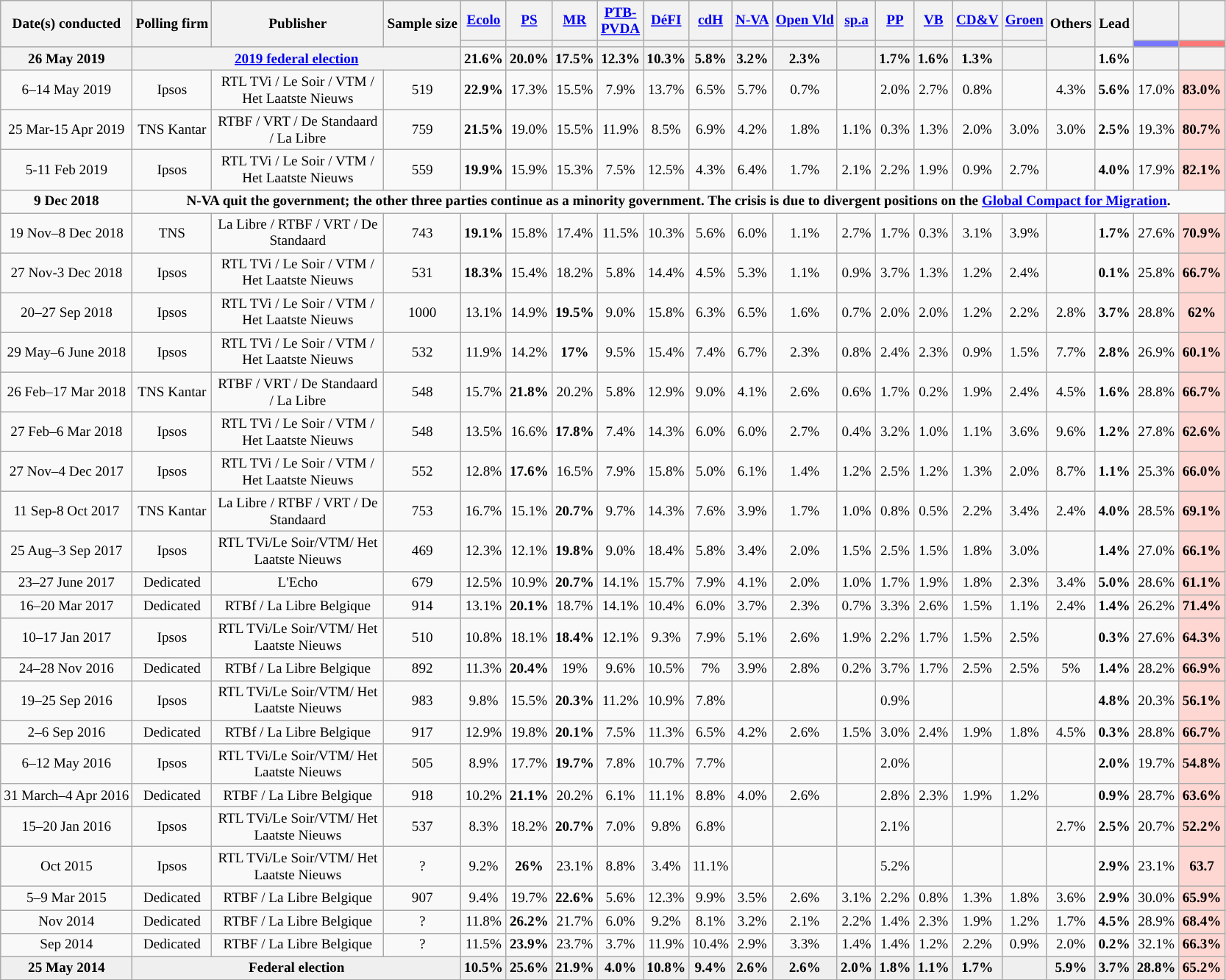<table class="wikitable" style="text-align:center; font-size:80%; line-height:15px;">
<tr style="background-color:#E9E9E9">
<th rowspan="2">Date(s) conducted</th>
<th rowspan="2">Polling firm</th>
<th width="150" rowspan="2">Publisher</th>
<th rowspan="2">Sample size</th>
<th><a href='#'><span>Ecolo</span></a></th>
<th><a href='#'><span>PS</span></a></th>
<th><a href='#'><span>MR</span></a></th>
<th><a href='#'><span>PTB-<br>PVDA</span></a></th>
<th><a href='#'><span>DéFI</span></a></th>
<th><a href='#'><span>cdH</span></a></th>
<th><a href='#'><span>N-VA</span></a></th>
<th><a href='#'><span>Open Vld</span></a></th>
<th><a href='#'><span>sp.a</span></a></th>
<th><a href='#'><span>PP</span></a></th>
<th><a href='#'><span>VB</span></a></th>
<th><a href='#'><span>CD&V</span></a></th>
<th><a href='#'><span>Groen</span></a></th>
<th rowspan="2">Others</th>
<th rowspan="2">Lead</th>
<th></th>
<th></th>
</tr>
<tr>
<th style="background:"></th>
<th style="background:"></th>
<th style="background:"></th>
<th style="background:"></th>
<th style="background:"></th>
<th style="background:"></th>
<th style="background:"></th>
<th style="background:"></th>
<th style="background:"></th>
<th style="background:"></th>
<th style="background:"></th>
<th style="background:"></th>
<th style="background:"></th>
<th style="color:inherit;background:#7777FF"></th>
<th style="color:inherit;background:#FF7777"></th>
</tr>
<tr>
<th>26 May 2019</th>
<th colspan="3"><a href='#'>2019 federal election</a></th>
<td style="background-color:#"><strong>21.6%</strong></td>
<th>20.0%</th>
<th>17.5%</th>
<th>12.3%</th>
<th>10.3%</th>
<th>5.8%</th>
<th>3.2%</th>
<th>2.3%</th>
<th></th>
<th>1.7%</th>
<th>1.6%</th>
<th>1.3%</th>
<th></th>
<th></th>
<td style="background:"><strong>1.6%</strong></td>
<th></th>
<th></th>
</tr>
<tr>
<td>6–14 May 2019</td>
<td>Ipsos</td>
<td>RTL TVi / Le Soir / VTM / Het Laatste Nieuws </td>
<td>519</td>
<td style="background-color:#"><strong>22.9%</strong></td>
<td>17.3%</td>
<td>15.5%</td>
<td>7.9%</td>
<td>13.7%</td>
<td>6.5%</td>
<td>5.7%</td>
<td>0.7%</td>
<td></td>
<td>2.0%</td>
<td>2.7%</td>
<td>0.8%</td>
<td></td>
<td>4.3%</td>
<td style="background:"><strong>5.6%</strong></td>
<td>17.0%</td>
<td style="background:#FFD7D2"><strong>83.0%</strong></td>
</tr>
<tr>
<td>25 Mar-15 Apr 2019</td>
<td>TNS Kantar</td>
<td>RTBF / VRT / De Standaard / La Libre</td>
<td>759</td>
<td style="background-color:#"><strong>21.5%</strong></td>
<td>19.0%</td>
<td>15.5%</td>
<td>11.9%</td>
<td>8.5%</td>
<td>6.9%</td>
<td>4.2%</td>
<td>1.8%</td>
<td>1.1%</td>
<td>0.3%</td>
<td>1.3%</td>
<td>2.0%</td>
<td>3.0%</td>
<td>3.0%</td>
<td style="background:"><strong>2.5%</strong></td>
<td>19.3%</td>
<td style="background:#FFD7D2"><strong>80.7%</strong></td>
</tr>
<tr>
<td>5-11 Feb 2019</td>
<td>Ipsos</td>
<td>RTL TVi / Le Soir / VTM / Het Laatste Nieuws</td>
<td>559</td>
<td style="background-color:#"><strong>19.9%</strong></td>
<td>15.9%</td>
<td>15.3%</td>
<td>7.5%</td>
<td>12.5%</td>
<td>4.3%</td>
<td>6.4%</td>
<td>1.7%</td>
<td>2.1%</td>
<td>2.2%</td>
<td>1.9%</td>
<td>0.9%</td>
<td>2.7%</td>
<td></td>
<td style="background:"><strong>4.0%</strong></td>
<td>17.9%</td>
<td style="background:#FFD7D2"><strong>82.1%</strong></td>
</tr>
<tr>
<td><strong>9 Dec 2018</strong></td>
<td colspan="20"><strong>N-VA quit the government; the other three parties continue as a minority government. The crisis is due to divergent positions on the <a href='#'>Global Compact for Migration</a>.</strong></td>
</tr>
<tr>
<td>19 Nov–8 Dec 2018</td>
<td>TNS</td>
<td>La Libre / RTBF / VRT / De Standaard </td>
<td>743</td>
<td style="background-color:#"><strong>19.1%</strong></td>
<td>15.8%</td>
<td>17.4%</td>
<td>11.5%</td>
<td>10.3%</td>
<td>5.6%</td>
<td>6.0%</td>
<td>1.1%</td>
<td>2.7%</td>
<td>1.7%</td>
<td>0.3%</td>
<td>3.1%</td>
<td>3.9%</td>
<td></td>
<td style="background:"><strong>1.7%</strong></td>
<td>27.6%</td>
<td style="background:#FFD7D2"><strong>70.9%</strong></td>
</tr>
<tr>
<td>27 Nov-3 Dec 2018</td>
<td>Ipsos</td>
<td>RTL TVi / Le Soir / VTM / Het Laatste Nieuws</td>
<td>531</td>
<td style="background-color:#"><strong>18.3%</strong></td>
<td>15.4%</td>
<td>18.2%</td>
<td>5.8%</td>
<td>14.4%</td>
<td>4.5%</td>
<td>5.3%</td>
<td>1.1%</td>
<td>0.9%</td>
<td>3.7%</td>
<td>1.3%</td>
<td>1.2%</td>
<td>2.4%</td>
<td></td>
<td style="background:"><strong>0.1%</strong></td>
<td>25.8%</td>
<td style="background:#FFD7D2"><strong>66.7%</strong></td>
</tr>
<tr>
<td>20–27 Sep 2018</td>
<td>Ipsos</td>
<td>RTL TVi / Le Soir / VTM / Het Laatste Nieuws</td>
<td>1000</td>
<td>13.1%</td>
<td>14.9%</td>
<td style="background-color:#"><strong>19.5%</strong></td>
<td>9.0%</td>
<td>15.8%</td>
<td>6.3%</td>
<td>6.5%</td>
<td>1.6%</td>
<td>0.7%</td>
<td>2.0%</td>
<td>2.0%</td>
<td>1.2%</td>
<td>2.2%</td>
<td>2.8%</td>
<td style="background:"><strong>3.7%</strong></td>
<td>28.8%</td>
<td style="background:#FFD7D2"><strong>62%</strong></td>
</tr>
<tr>
<td>29 May–6 June 2018</td>
<td>Ipsos</td>
<td>RTL TVi / Le Soir / VTM / Het Laatste Nieuws</td>
<td>532</td>
<td>11.9%</td>
<td>14.2%</td>
<td style="background-color:#"><strong>17%</strong></td>
<td>9.5%</td>
<td>15.4%</td>
<td>7.4%</td>
<td>6.7%</td>
<td>2.3%</td>
<td>0.8%</td>
<td>2.4%</td>
<td>2.3%</td>
<td>0.9%</td>
<td>1.5%</td>
<td>7.7%</td>
<td style="background:"><strong>2.8%</strong></td>
<td>26.9%</td>
<td style="background:#FFD7D2"><strong>60.1%</strong></td>
</tr>
<tr>
<td>26 Feb–17 Mar 2018</td>
<td>TNS Kantar</td>
<td>RTBF / VRT / De Standaard / La Libre </td>
<td>548</td>
<td>15.7%</td>
<td style="background-color:#"><strong>21.8%</strong></td>
<td>20.2%</td>
<td>5.8%</td>
<td>12.9%</td>
<td>9.0%</td>
<td>4.1%</td>
<td>2.6%</td>
<td>0.6%</td>
<td>1.7%</td>
<td>0.2%</td>
<td>1.9%</td>
<td>2.4%</td>
<td>4.5%</td>
<td style="background:"><strong>1.6%</strong></td>
<td>28.8%</td>
<td style="background:#FFD7D2"><strong>66.7%</strong></td>
</tr>
<tr>
<td>27 Feb–6 Mar 2018</td>
<td>Ipsos</td>
<td>RTL TVi / Le Soir / VTM / Het Laatste Nieuws</td>
<td>548</td>
<td>13.5%</td>
<td>16.6%</td>
<td style="background-color:#"><strong>17.8%</strong></td>
<td>7.4%</td>
<td>14.3%</td>
<td>6.0%</td>
<td>6.0%</td>
<td>2.7%</td>
<td>0.4%</td>
<td>3.2%</td>
<td>1.0%</td>
<td>1.1%</td>
<td>3.6%</td>
<td>9.6%</td>
<td style="background:"><strong>1.2%</strong></td>
<td>27.8%</td>
<td style="background:#FFD7D2"><strong>62.6%</strong></td>
</tr>
<tr>
<td>27 Nov–4 Dec 2017</td>
<td>Ipsos</td>
<td>RTL TVi / Le Soir / VTM / Het Laatste Nieuws</td>
<td>552</td>
<td>12.8%</td>
<td style="background-color:#"><strong>17.6%</strong></td>
<td>16.5%</td>
<td>7.9%</td>
<td>15.8%</td>
<td>5.0%</td>
<td>6.1%</td>
<td>1.4%</td>
<td>1.2%</td>
<td>2.5%</td>
<td>1.2%</td>
<td>1.3%</td>
<td>2.0%</td>
<td>8.7%</td>
<td style="background:"><strong>1.1%</strong></td>
<td>25.3%</td>
<td style="background:#FFD7D2"><strong>66.0%</strong></td>
</tr>
<tr>
<td>11 Sep-8 Oct 2017</td>
<td>TNS Kantar</td>
<td>La Libre / RTBF / VRT / De Standaard</td>
<td>753</td>
<td>16.7%</td>
<td>15.1%</td>
<td style="background-color:#"><strong>20.7%</strong></td>
<td>9.7%</td>
<td>14.3%</td>
<td>7.6%</td>
<td>3.9%</td>
<td>1.7%</td>
<td>1.0%</td>
<td>0.8%</td>
<td>0.5%</td>
<td>2.2%</td>
<td>3.4%</td>
<td>2.4%</td>
<td style="background:"><strong>4.0%</strong></td>
<td>28.5%</td>
<td style="background:#FFD7D2"><strong>69.1%</strong></td>
</tr>
<tr>
<td>25 Aug–3 Sep 2017</td>
<td>Ipsos</td>
<td>RTL TVi/Le Soir/VTM/ Het Laatste Nieuws</td>
<td>469</td>
<td>12.3%</td>
<td>12.1%</td>
<td style="background-color:#"><strong>19.8%</strong></td>
<td>9.0%</td>
<td>18.4%</td>
<td>5.8%</td>
<td>3.4%</td>
<td>2.0%</td>
<td>1.5%</td>
<td>2.5%</td>
<td>1.5%</td>
<td>1.8%</td>
<td>3.0%</td>
<td></td>
<td style="background:"><strong>1.4%</strong></td>
<td>27.0%</td>
<td style="background:#FFD7D2"><strong>66.1%</strong></td>
</tr>
<tr>
<td>23–27 June 2017</td>
<td>Dedicated</td>
<td>L'Echo</td>
<td>679</td>
<td>12.5%</td>
<td>10.9%</td>
<td style="background-color:#"><strong>20.7%</strong></td>
<td>14.1%</td>
<td>15.7%</td>
<td>7.9%</td>
<td>4.1%</td>
<td>2.0%</td>
<td>1.0%</td>
<td>1.7%</td>
<td>1.9%</td>
<td>1.8%</td>
<td>2.3%</td>
<td>3.4%</td>
<td style="background:"><strong>5.0%</strong></td>
<td>28.6%</td>
<td style="background:#FFD7D2"><strong>61.1%</strong></td>
</tr>
<tr>
<td>16–20 Mar 2017</td>
<td>Dedicated</td>
<td>RTBf / La Libre Belgique</td>
<td>914</td>
<td>13.1%</td>
<td style="background-color:#"><strong>20.1%</strong></td>
<td>18.7%</td>
<td>14.1%</td>
<td>10.4%</td>
<td>6.0%</td>
<td>3.7%</td>
<td>2.3%</td>
<td>0.7%</td>
<td>3.3%</td>
<td>2.6%</td>
<td>1.5%</td>
<td>1.1%</td>
<td>2.4%</td>
<td style="background:"><strong>1.4%</strong></td>
<td>26.2%</td>
<td style="background:#FFD7D2"><strong>71.4%</strong></td>
</tr>
<tr>
<td>10–17 Jan 2017</td>
<td>Ipsos</td>
<td>RTL TVi/Le Soir/VTM/ Het Laatste Nieuws</td>
<td>510</td>
<td>10.8%</td>
<td>18.1%</td>
<td style="background-color:#"><strong>18.4%</strong></td>
<td>12.1%</td>
<td>9.3%</td>
<td>7.9%</td>
<td>5.1%</td>
<td>2.6%</td>
<td>1.9%</td>
<td>2.2%</td>
<td>1.7%</td>
<td>1.5%</td>
<td>2.5%</td>
<td></td>
<td style="background:"><strong>0.3%</strong></td>
<td>27.6%</td>
<td style="background:#FFD7D2"><strong>64.3%</strong></td>
</tr>
<tr>
<td>24–28 Nov 2016</td>
<td>Dedicated</td>
<td>RTBf / La Libre Belgique </td>
<td>892</td>
<td>11.3%</td>
<td style="background-color:#"><strong>20.4%</strong></td>
<td>19%</td>
<td>9.6%</td>
<td>10.5%</td>
<td>7%</td>
<td>3.9%</td>
<td>2.8%</td>
<td>0.2%</td>
<td>3.7%</td>
<td>1.7%</td>
<td>2.5%</td>
<td>2.5%</td>
<td>5%</td>
<td style="background:"><strong>1.4%</strong></td>
<td>28.2%</td>
<td style="background:#FFD7D2"><strong>66.9%</strong></td>
</tr>
<tr>
<td>19–25 Sep 2016</td>
<td>Ipsos</td>
<td>RTL TVi/Le Soir/VTM/ Het Laatste Nieuws</td>
<td>983</td>
<td>9.8%</td>
<td>15.5%</td>
<td style="background-color:#"><strong>20.3%</strong></td>
<td>11.2%</td>
<td>10.9%</td>
<td>7.8%</td>
<td></td>
<td></td>
<td></td>
<td>0.9%</td>
<td></td>
<td></td>
<td></td>
<td></td>
<td style="background:"><strong>4.8%</strong></td>
<td>20.3%</td>
<td style="background:#FFD7D2"><strong>56.1%</strong></td>
</tr>
<tr>
<td>2–6 Sep 2016</td>
<td>Dedicated</td>
<td>RTBf / La Libre Belgique </td>
<td>917</td>
<td>12.9%</td>
<td>19.8%</td>
<td style="background-color:#"><strong>20.1%</strong></td>
<td>7.5%</td>
<td>11.3%</td>
<td>6.5%</td>
<td>4.2%</td>
<td>2.6%</td>
<td>1.5%</td>
<td>3.0%</td>
<td>2.4%</td>
<td>1.9%</td>
<td>1.8%</td>
<td>4.5%</td>
<td style="background:"><strong>0.3%</strong></td>
<td>28.8%</td>
<td style="background:#FFD7D2"><strong>66.7%</strong></td>
</tr>
<tr>
<td>6–12 May 2016</td>
<td>Ipsos</td>
<td>RTL TVi/Le Soir/VTM/ Het Laatste Nieuws</td>
<td>505</td>
<td>8.9%</td>
<td>17.7%</td>
<td style="background-color:#"><strong>19.7%</strong></td>
<td>7.8%</td>
<td>10.7%</td>
<td>7.7%</td>
<td></td>
<td></td>
<td></td>
<td>2.0%</td>
<td></td>
<td></td>
<td></td>
<td></td>
<td style="background:"><strong>2.0%</strong></td>
<td>19.7%</td>
<td style="background:#FFD7D2"><strong>54.8%</strong></td>
</tr>
<tr>
<td>31 March–4 Apr 2016</td>
<td>Dedicated</td>
<td>RTBF / La Libre Belgique</td>
<td>918</td>
<td>10.2%</td>
<td style="background-color:#"><strong>21.1%</strong></td>
<td>20.2%</td>
<td>6.1%</td>
<td>11.1%</td>
<td>8.8%</td>
<td>4.0%</td>
<td>2.6%</td>
<td></td>
<td>2.8%</td>
<td>2.3%</td>
<td>1.9%</td>
<td>1.2%</td>
<td></td>
<td style="background:"><strong>0.9%</strong></td>
<td>28.7%</td>
<td style="background:#FFD7D2"><strong>63.6%</strong></td>
</tr>
<tr>
<td>15–20 Jan 2016</td>
<td>Ipsos</td>
<td>RTL TVi/Le Soir/VTM/ Het Laatste Nieuws</td>
<td>537</td>
<td>8.3%</td>
<td>18.2%</td>
<td style="background-color:#"><strong>20.7%</strong></td>
<td>7.0%</td>
<td>9.8%</td>
<td>6.8%</td>
<td></td>
<td></td>
<td></td>
<td>2.1%</td>
<td></td>
<td></td>
<td></td>
<td>2.7%</td>
<td style="background:"><strong>2.5%</strong></td>
<td>20.7%</td>
<td style="background:#FFD7D2"><strong>52.2%</strong></td>
</tr>
<tr>
<td>Oct 2015</td>
<td>Ipsos</td>
<td>RTL TVi/Le Soir/VTM/ Het Laatste Nieuws</td>
<td>?</td>
<td>9.2%</td>
<td style="background-color:#"><strong>26%</strong></td>
<td>23.1%</td>
<td>8.8%</td>
<td>3.4%</td>
<td>11.1%</td>
<td></td>
<td></td>
<td></td>
<td>5.2%</td>
<td></td>
<td></td>
<td></td>
<td></td>
<td style="background:"><strong>2.9%</strong></td>
<td>23.1%</td>
<td style="background:#FFD7D2"><strong>63.7</strong></td>
</tr>
<tr>
<td>5–9 Mar 2015</td>
<td>Dedicated</td>
<td>RTBF / La Libre Belgique</td>
<td>907</td>
<td>9.4%</td>
<td>19.7%</td>
<td style="background-color:#"><strong>22.6%</strong></td>
<td>5.6%</td>
<td>12.3%</td>
<td>9.9%</td>
<td>3.5%</td>
<td>2.6%</td>
<td>3.1%</td>
<td>2.2%</td>
<td>0.8%</td>
<td>1.3%</td>
<td>1.8%</td>
<td>3.6%</td>
<td style="background:"><strong>2.9%</strong></td>
<td>30.0%</td>
<td style="background:#FFD7D2"><strong>65.9%</strong></td>
</tr>
<tr>
<td>Nov 2014</td>
<td>Dedicated</td>
<td>RTBF / La Libre Belgique</td>
<td>?</td>
<td>11.8%</td>
<td style="background-color:#"><strong>26.2%</strong></td>
<td>21.7%</td>
<td>6.0%</td>
<td>9.2%</td>
<td>8.1%</td>
<td>3.2%</td>
<td>2.1%</td>
<td>2.2%</td>
<td>1.4%</td>
<td>2.3%</td>
<td>1.9%</td>
<td>1.2%</td>
<td>1.7%</td>
<td style="background:"><strong>4.5%</strong></td>
<td>28.9%</td>
<td style="background:#FFD7D2"><strong>68.4%</strong></td>
</tr>
<tr>
<td>Sep 2014</td>
<td>Dedicated</td>
<td>RTBF / La Libre Belgique</td>
<td>?</td>
<td>11.5%</td>
<td style="background-color:#"><strong>23.9%</strong></td>
<td>23.7%</td>
<td>3.7%</td>
<td>11.9%</td>
<td>10.4%</td>
<td>2.9%</td>
<td>3.3%</td>
<td>1.4%</td>
<td>1.4%</td>
<td>1.2%</td>
<td>2.2%</td>
<td>0.9%</td>
<td>2.0%</td>
<td style="background:"><strong>0.2%</strong></td>
<td>32.1%</td>
<td style="background:#FFD7D2"><strong>66.3%</strong></td>
</tr>
<tr style="background:#EFEFEF; font-weight:bold;">
<td>25 May 2014</td>
<td colspan="3">Federal election</td>
<td>10.5%</td>
<td style="background-color:#"><strong>25.6%</strong></td>
<td>21.9%</td>
<td>4.0%</td>
<td>10.8%</td>
<td>9.4%</td>
<td>2.6%</td>
<td>2.6%</td>
<td>2.0%</td>
<td>1.8%</td>
<td>1.1%</td>
<td>1.7%</td>
<td></td>
<td>5.9%</td>
<td style="background:"><strong>3.7%</strong></td>
<td>28.8%</td>
<td style="background:#FFD7D2"><strong>65.2%</strong></td>
</tr>
</table>
